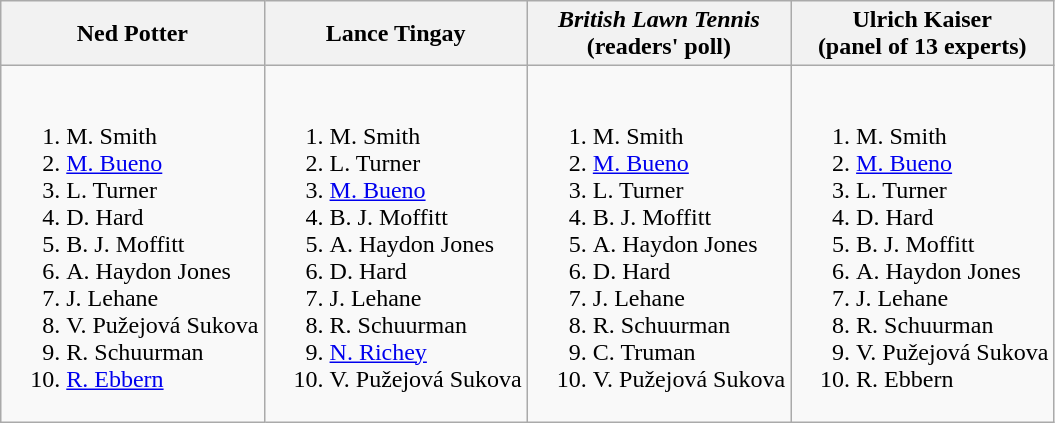<table class="wikitable">
<tr>
<th>Ned Potter</th>
<th>Lance Tingay<strong></strong></th>
<th><em>British Lawn Tennis</em><br>(readers' poll)</th>
<th>Ulrich Kaiser<em></em><br>(panel of 13 experts)</th>
</tr>
<tr style="vertical-align: top;">
<td style="white-space: nowrap;"><br><ol><li> M. Smith</li><li> <a href='#'>M. Bueno</a></li><li> L. Turner</li><li> D. Hard</li><li> B. J. Moffitt</li><li> A. Haydon Jones</li><li> J. Lehane</li><li> V. Pužejová Sukova</li><li> R. Schuurman</li><li> <a href='#'>R. Ebbern</a></li></ol></td>
<td style="white-space: nowrap;"><br><ol><li> M. Smith</li><li> L. Turner</li><li> <a href='#'>M. Bueno</a></li><li> B. J. Moffitt</li><li> A. Haydon Jones</li><li> D. Hard</li><li> J. Lehane</li><li> R. Schuurman</li><li> <a href='#'>N. Richey</a></li><li> V. Pužejová Sukova</li></ol></td>
<td style="white-space: nowrap;"><br><ol><li> M. Smith</li><li> <a href='#'>M. Bueno</a></li><li> L. Turner</li><li> B. J. Moffitt</li><li> A. Haydon Jones</li><li> D. Hard</li><li> J. Lehane</li><li> R. Schuurman</li><li> C. Truman</li><li> V. Pužejová Sukova</li></ol></td>
<td style="white-space: nowrap;"><br><ol><li> M. Smith</li><li> <a href='#'>M. Bueno</a></li><li> L. Turner</li><li> D. Hard</li><li> B. J. Moffitt</li><li> A. Haydon Jones</li><li> J. Lehane</li><li> R. Schuurman</li><li> V. Pužejová Sukova</li><li> R. Ebbern</li></ol></td>
</tr>
</table>
